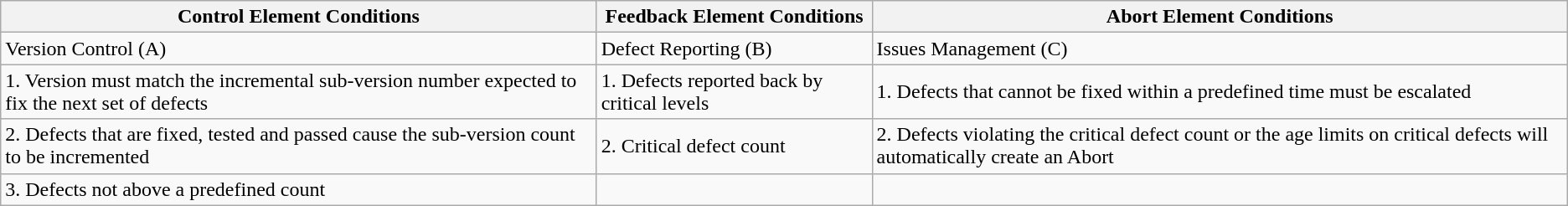<table class="wikitable" border="1">
<tr>
<th>Control Element Conditions</th>
<th>Feedback Element Conditions</th>
<th>Abort Element Conditions</th>
</tr>
<tr>
<td>Version Control  (A)</td>
<td>Defect Reporting  (B)</td>
<td>Issues Management  (C)</td>
</tr>
<tr>
<td>1. Version must match the incremental sub-version number expected to fix the next set of defects</td>
<td>1. Defects reported back by critical levels</td>
<td>1. Defects that cannot be fixed within a predefined time must be escalated</td>
</tr>
<tr>
<td>2. Defects that are fixed, tested and passed cause the sub-version count to be incremented</td>
<td>2. Critical defect count</td>
<td>2. Defects violating the critical defect count or the age limits on critical defects will automatically create an Abort</td>
</tr>
<tr>
<td>3. Defects not above a predefined count</td>
<td></td>
<td></td>
</tr>
</table>
